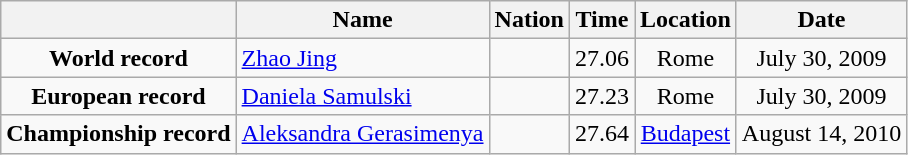<table class=wikitable style=text-align:center>
<tr>
<th></th>
<th>Name</th>
<th>Nation</th>
<th>Time</th>
<th>Location</th>
<th>Date</th>
</tr>
<tr>
<td><strong>World record</strong></td>
<td align=left><a href='#'>Zhao Jing</a></td>
<td align=left></td>
<td align=left>27.06</td>
<td>Rome</td>
<td>July 30, 2009</td>
</tr>
<tr>
<td><strong>European record</strong></td>
<td align=left><a href='#'>Daniela Samulski</a></td>
<td align=left></td>
<td align=left>27.23</td>
<td>Rome</td>
<td>July 30, 2009</td>
</tr>
<tr>
<td><strong>Championship record</strong></td>
<td align=left><a href='#'>Aleksandra Gerasimenya</a></td>
<td align=left></td>
<td align=left>27.64</td>
<td><a href='#'>Budapest</a></td>
<td>August 14, 2010</td>
</tr>
</table>
